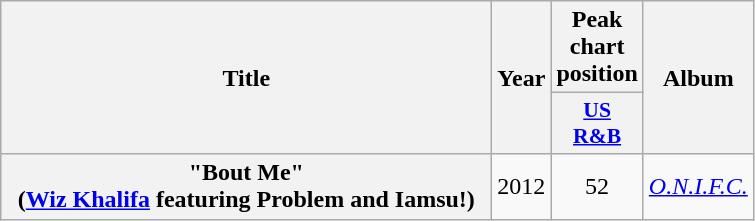<table class="wikitable plainrowheaders" style="text-align:center;">
<tr>
<th scope="col" rowspan="2" style="width:20em;">Title</th>
<th scope="col" rowspan="2">Year</th>
<th scope="col" colspan="1">Peak chart position</th>
<th scope="col" rowspan="2">Album</th>
</tr>
<tr>
<th scope="col" style="width:2.9em;font-size:90%;"><a href='#'>US<br>R&B</a><br></th>
</tr>
<tr>
<th scope="row">"Bout Me"<br><span>(<a href='#'>Wiz Khalifa</a> featuring Problem and Iamsu!)</span></th>
<td>2012</td>
<td>52</td>
<td><em><a href='#'>O.N.I.F.C.</a></em></td>
</tr>
</table>
